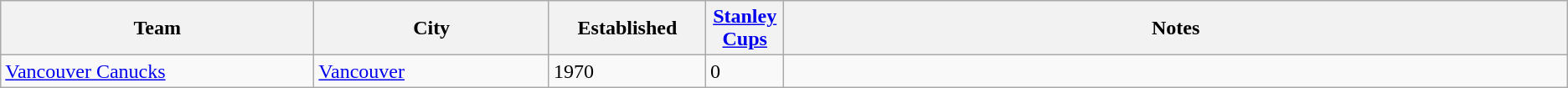<table class="wikitable">
<tr>
<th bgcolor="#DDDDFF" width="20%">Team</th>
<th bgcolor="#DDDDFF" width="15%">City</th>
<th bgcolor="#DDDDFF" width="10%">Established</th>
<th bgcolor="#DDDDFF" width="5%"><a href='#'>Stanley Cups</a></th>
<th bgcolor="#DDDDFF" width="50%">Notes</th>
</tr>
<tr>
<td><a href='#'>Vancouver Canucks</a></td>
<td><a href='#'>Vancouver</a></td>
<td>1970</td>
<td>0</td>
<td></td>
</tr>
</table>
